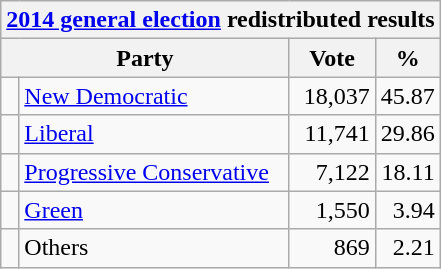<table class="wikitable">
<tr>
<th colspan="4"><a href='#'>2014 general election</a> redistributed results</th>
</tr>
<tr>
<th bgcolor="#DDDDFF" width="130px" colspan="2">Party</th>
<th bgcolor="#DDDDFF" width="50px">Vote</th>
<th bgcolor="#DDDDFF" width="30px">%</th>
</tr>
<tr>
<td> </td>
<td><a href='#'>New Democratic</a></td>
<td align=right>18,037</td>
<td align=right>45.87</td>
</tr>
<tr>
<td> </td>
<td><a href='#'>Liberal</a></td>
<td align=right>11,741</td>
<td align=right>29.86</td>
</tr>
<tr>
<td> </td>
<td><a href='#'>Progressive Conservative</a></td>
<td align=right>7,122</td>
<td align=right>18.11</td>
</tr>
<tr>
<td> </td>
<td><a href='#'>Green</a></td>
<td align=right>1,550</td>
<td align=right>3.94</td>
</tr>
<tr>
<td> </td>
<td>Others</td>
<td align=right>869</td>
<td align=right>2.21</td>
</tr>
</table>
